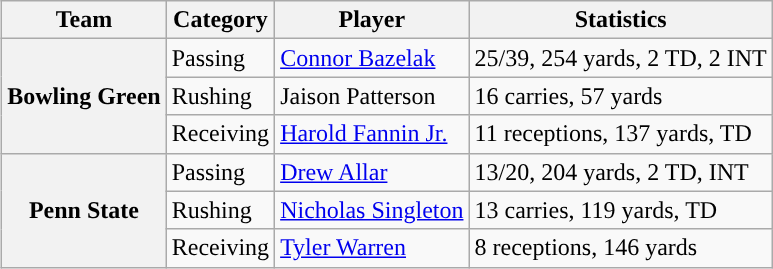<table class="wikitable" style="float:right">
<tr>
<th>Team</th>
<th>Category</th>
<th>Player</th>
<th>Statistics</th>
</tr>
<tr>
<th rowspan=3>Bowling Green</th>
<td>Passing</td>
<td><a href='#'>Connor Bazelak</a></td>
<td>25/39, 254 yards, 2 TD, 2 INT</td>
</tr>
<tr>
<td>Rushing</td>
<td>Jaison Patterson</td>
<td>16 carries, 57 yards</td>
</tr>
<tr>
<td>Receiving</td>
<td><a href='#'>Harold Fannin Jr.</a></td>
<td>11 receptions, 137 yards, TD</td>
</tr>
<tr>
<th rowspan=3>Penn State</th>
<td>Passing</td>
<td><a href='#'>Drew Allar</a></td>
<td>13/20, 204 yards, 2 TD, INT</td>
</tr>
<tr>
<td>Rushing</td>
<td><a href='#'>Nicholas Singleton</a></td>
<td>13 carries, 119 yards, TD</td>
</tr>
<tr>
<td>Receiving</td>
<td><a href='#'>Tyler Warren</a></td>
<td>8 receptions, 146 yards</td>
</tr>
</table>
